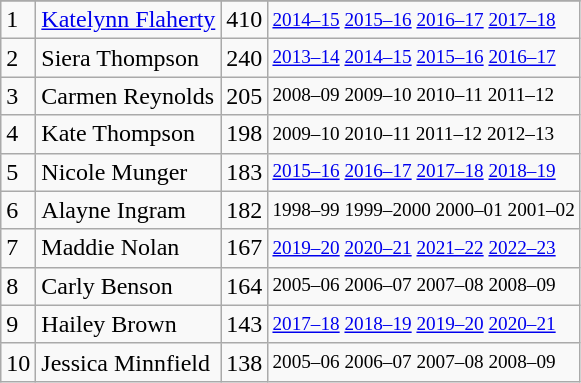<table class="wikitable">
<tr>
</tr>
<tr>
<td>1</td>
<td><a href='#'>Katelynn Flaherty</a></td>
<td>410</td>
<td style="font-size:80%;"><a href='#'>2014–15</a> <a href='#'>2015–16</a> <a href='#'>2016–17</a> <a href='#'>2017–18</a></td>
</tr>
<tr>
<td>2</td>
<td>Siera Thompson</td>
<td>240</td>
<td style="font-size:80%;"><a href='#'>2013–14</a> <a href='#'>2014–15</a> <a href='#'>2015–16</a> <a href='#'>2016–17</a></td>
</tr>
<tr>
<td>3</td>
<td>Carmen Reynolds</td>
<td>205</td>
<td style="font-size:80%;">2008–09 2009–10 2010–11 2011–12</td>
</tr>
<tr>
<td>4</td>
<td>Kate Thompson</td>
<td>198</td>
<td style="font-size:80%;">2009–10 2010–11 2011–12 2012–13</td>
</tr>
<tr>
<td>5</td>
<td>Nicole Munger</td>
<td>183</td>
<td style="font-size:80%;"><a href='#'>2015–16</a> <a href='#'>2016–17</a> <a href='#'>2017–18</a> <a href='#'>2018–19</a></td>
</tr>
<tr>
<td>6</td>
<td>Alayne Ingram</td>
<td>182</td>
<td style="font-size:80%;">1998–99 1999–2000 2000–01 2001–02</td>
</tr>
<tr>
<td>7</td>
<td>Maddie Nolan</td>
<td>167</td>
<td style="font-size:80%;"><a href='#'>2019–20</a> <a href='#'>2020–21</a> <a href='#'>2021–22</a> <a href='#'>2022–23</a></td>
</tr>
<tr>
<td>8</td>
<td>Carly Benson</td>
<td>164</td>
<td style="font-size:80%;">2005–06 2006–07 2007–08 2008–09</td>
</tr>
<tr>
<td>9</td>
<td>Hailey Brown</td>
<td>143</td>
<td style="font-size:80%;"><a href='#'>2017–18</a> <a href='#'>2018–19</a> <a href='#'>2019–20</a> <a href='#'>2020–21</a></td>
</tr>
<tr>
<td>10</td>
<td>Jessica Minnfield</td>
<td>138</td>
<td style="font-size:80%;">2005–06 2006–07 2007–08 2008–09</td>
</tr>
</table>
